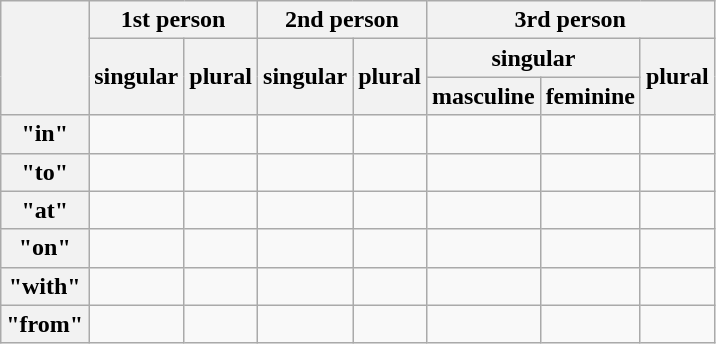<table class="wikitable">
<tr>
<th rowspan="3"></th>
<th colspan="2">1st person</th>
<th colspan="2">2nd person</th>
<th colspan="3">3rd person</th>
</tr>
<tr>
<th rowspan="2">singular</th>
<th rowspan="2">plural</th>
<th rowspan="2">singular</th>
<th rowspan="2">plural</th>
<th colspan="2">singular</th>
<th rowspan="2">plural</th>
</tr>
<tr>
<th>masculine</th>
<th>feminine</th>
</tr>
<tr>
<th> "in"</th>
<td></td>
<td></td>
<td></td>
<td></td>
<td></td>
<td></td>
<td></td>
</tr>
<tr>
<th> "to"</th>
<td></td>
<td></td>
<td></td>
<td></td>
<td></td>
<td></td>
<td></td>
</tr>
<tr>
<th> "at"</th>
<td></td>
<td></td>
<td></td>
<td></td>
<td></td>
<td></td>
<td></td>
</tr>
<tr>
<th> "on"</th>
<td></td>
<td></td>
<td></td>
<td></td>
<td></td>
<td></td>
<td></td>
</tr>
<tr>
<th> "with"</th>
<td></td>
<td></td>
<td></td>
<td></td>
<td></td>
<td></td>
<td></td>
</tr>
<tr>
<th> "from"</th>
<td></td>
<td></td>
<td></td>
<td></td>
<td></td>
<td></td>
<td></td>
</tr>
</table>
